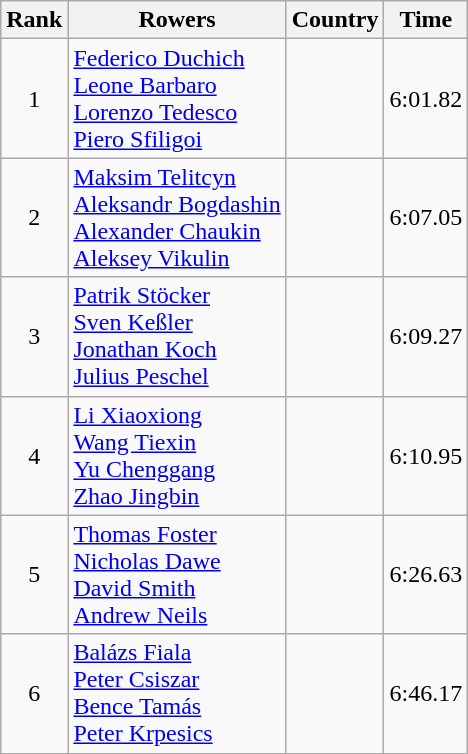<table class="wikitable" style="text-align:center">
<tr>
<th>Rank</th>
<th>Rowers</th>
<th>Country</th>
<th>Time</th>
</tr>
<tr>
<td>1</td>
<td align="left"><a href='#'>Federico Duchich</a><br><a href='#'>Leone Barbaro</a><br><a href='#'>Lorenzo Tedesco</a><br><a href='#'>Piero Sfiligoi</a></td>
<td align="left"></td>
<td>6:01.82</td>
</tr>
<tr>
<td>2</td>
<td align="left"><a href='#'>Maksim Telitcyn</a><br><a href='#'>Aleksandr Bogdashin</a><br><a href='#'>Alexander Chaukin</a><br><a href='#'>Aleksey Vikulin</a></td>
<td align="left"></td>
<td>6:07.05</td>
</tr>
<tr>
<td>3</td>
<td align="left"><a href='#'>Patrik Stöcker</a><br><a href='#'>Sven Keßler</a><br><a href='#'>Jonathan Koch</a><br><a href='#'>Julius Peschel</a></td>
<td align="left"></td>
<td>6:09.27</td>
</tr>
<tr>
<td>4</td>
<td align="left"><a href='#'>Li Xiaoxiong</a><br><a href='#'>Wang Tiexin</a><br><a href='#'>Yu Chenggang</a><br><a href='#'>Zhao Jingbin</a></td>
<td align="left"></td>
<td>6:10.95</td>
</tr>
<tr>
<td>5</td>
<td align="left"><a href='#'>Thomas Foster</a><br><a href='#'>Nicholas Dawe</a><br><a href='#'>David Smith</a><br><a href='#'>Andrew Neils</a></td>
<td align="left"></td>
<td>6:26.63</td>
</tr>
<tr>
<td>6</td>
<td align="left"><a href='#'>Balázs Fiala</a><br><a href='#'>Peter Csiszar</a><br><a href='#'>Bence Tamás</a><br><a href='#'>Peter Krpesics</a></td>
<td align="left"></td>
<td>6:46.17</td>
</tr>
</table>
